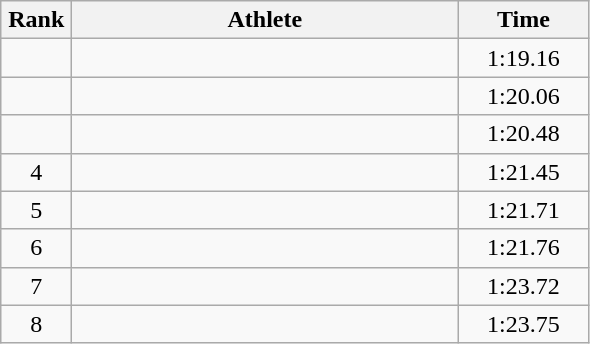<table class=wikitable style="text-align:center">
<tr>
<th width=40>Rank</th>
<th width=250>Athlete</th>
<th width=80>Time</th>
</tr>
<tr>
<td></td>
<td align=left></td>
<td>1:19.16</td>
</tr>
<tr>
<td></td>
<td align=left></td>
<td>1:20.06</td>
</tr>
<tr>
<td></td>
<td align=left></td>
<td>1:20.48</td>
</tr>
<tr>
<td>4</td>
<td align=left></td>
<td>1:21.45</td>
</tr>
<tr>
<td>5</td>
<td align=left></td>
<td>1:21.71</td>
</tr>
<tr>
<td>6</td>
<td align=left></td>
<td>1:21.76</td>
</tr>
<tr>
<td>7</td>
<td align=left></td>
<td>1:23.72</td>
</tr>
<tr>
<td>8</td>
<td align=left></td>
<td>1:23.75</td>
</tr>
</table>
